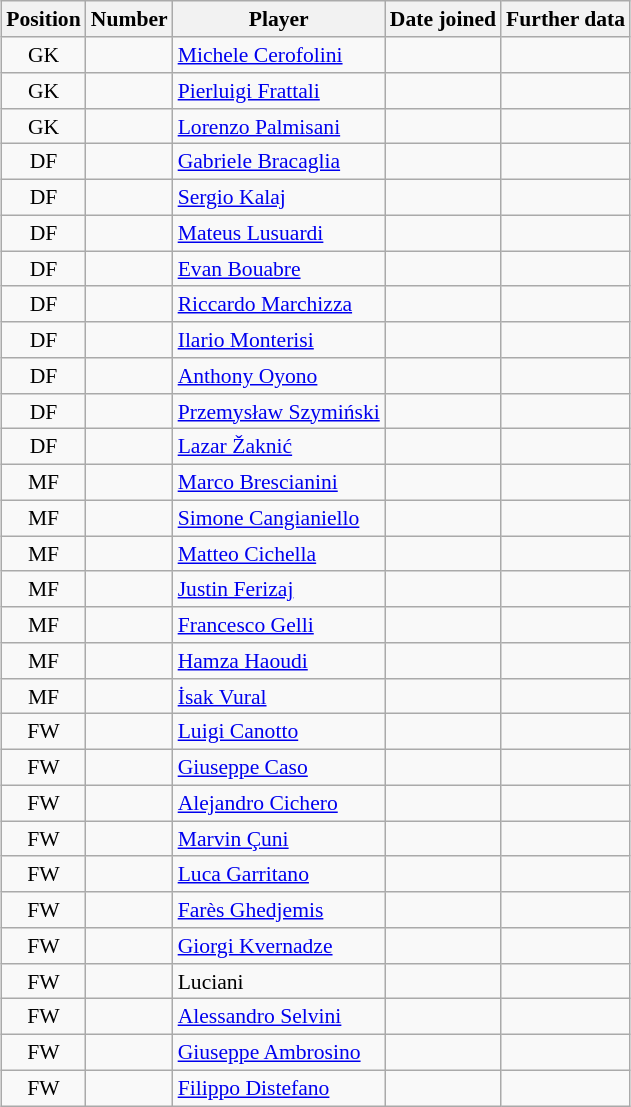<table>
<tr valign=top style="font-size:90%">
<td><br><table class="wikitable sortable">
<tr>
<th>Position</th>
<th>Number</th>
<th>Player</th>
<th>Date joined</th>
<th>Further data</th>
</tr>
<tr>
<td align="center">GK</td>
<td></td>
<td> <a href='#'>Michele Cerofolini</a></td>
<td align="center"></td>
<td></td>
</tr>
<tr>
<td align="center">GK</td>
<td></td>
<td> <a href='#'>Pierluigi Frattali</a></td>
<td align="center"></td>
<td></td>
</tr>
<tr>
<td align="center">GK</td>
<td></td>
<td> <a href='#'>Lorenzo Palmisani</a></td>
<td align="center"></td>
<td></td>
</tr>
<tr>
<td align="center">DF</td>
<td></td>
<td> <a href='#'>Gabriele Bracaglia</a></td>
<td align="center"></td>
<td></td>
</tr>
<tr>
<td align="center">DF</td>
<td></td>
<td> <a href='#'>Sergio Kalaj</a></td>
<td align="center"></td>
<td></td>
</tr>
<tr>
<td align="center">DF</td>
<td></td>
<td> <a href='#'>Mateus Lusuardi</a></td>
<td align="center"></td>
<td></td>
</tr>
<tr>
<td align="center">DF</td>
<td></td>
<td> <a href='#'>Evan Bouabre</a></td>
<td align="center"></td>
<td></td>
</tr>
<tr>
<td align="center">DF</td>
<td></td>
<td> <a href='#'>Riccardo Marchizza</a></td>
<td align="center"></td>
<td></td>
</tr>
<tr>
<td align="center">DF</td>
<td></td>
<td> <a href='#'>Ilario Monterisi</a></td>
<td align="center"></td>
<td></td>
</tr>
<tr>
<td align="center">DF</td>
<td></td>
<td> <a href='#'>Anthony Oyono</a></td>
<td align="center"></td>
<td></td>
</tr>
<tr>
<td align="center">DF</td>
<td></td>
<td> <a href='#'>Przemysław Szymiński</a></td>
<td align="center"></td>
<td></td>
</tr>
<tr>
<td align="center">DF</td>
<td></td>
<td> <a href='#'>Lazar Žaknić</a></td>
<td align="center"></td>
<td></td>
</tr>
<tr>
<td align="center">MF</td>
<td></td>
<td> <a href='#'>Marco Brescianini</a></td>
<td align="center"></td>
<td></td>
</tr>
<tr>
<td align="center">MF</td>
<td></td>
<td> <a href='#'>Simone Cangianiello</a></td>
<td align="center"></td>
<td></td>
</tr>
<tr>
<td align="center">MF</td>
<td></td>
<td> <a href='#'>Matteo Cichella</a></td>
<td align="center"></td>
<td></td>
</tr>
<tr>
<td align="center">MF</td>
<td></td>
<td> <a href='#'>Justin Ferizaj</a></td>
<td align="center"></td>
<td></td>
</tr>
<tr>
<td align="center">MF</td>
<td></td>
<td> <a href='#'>Francesco Gelli</a></td>
<td align="center"></td>
<td></td>
</tr>
<tr>
<td align="center">MF</td>
<td></td>
<td> <a href='#'>Hamza Haoudi</a></td>
<td align="center"></td>
<td></td>
</tr>
<tr>
<td align="center">MF</td>
<td></td>
<td> <a href='#'>İsak Vural</a></td>
<td align="center"></td>
<td></td>
</tr>
<tr>
<td align="center">FW</td>
<td></td>
<td> <a href='#'>Luigi Canotto</a></td>
<td align="center"></td>
<td></td>
</tr>
<tr>
<td align="center">FW</td>
<td></td>
<td> <a href='#'>Giuseppe Caso</a></td>
<td align="center"></td>
<td></td>
</tr>
<tr>
<td align="center">FW</td>
<td></td>
<td> <a href='#'>Alejandro Cichero</a></td>
<td align="center"></td>
<td></td>
</tr>
<tr>
<td align="center">FW</td>
<td></td>
<td> <a href='#'>Marvin Çuni</a></td>
<td align="center"></td>
<td></td>
</tr>
<tr>
<td align="center">FW</td>
<td></td>
<td> <a href='#'>Luca Garritano</a></td>
<td align="center"></td>
<td></td>
</tr>
<tr>
<td align="center">FW</td>
<td></td>
<td> <a href='#'>Farès Ghedjemis</a></td>
<td align="center"></td>
<td></td>
</tr>
<tr>
<td align="center">FW</td>
<td></td>
<td> <a href='#'>Giorgi Kvernadze</a></td>
<td align="center"></td>
<td></td>
</tr>
<tr>
<td align="center">FW</td>
<td></td>
<td> Luciani</td>
<td align="center"></td>
<td></td>
</tr>
<tr>
<td align="center">FW</td>
<td></td>
<td> <a href='#'>Alessandro Selvini</a></td>
<td align="center"></td>
<td></td>
</tr>
<tr>
<td align="center">FW</td>
<td></td>
<td> <a href='#'>Giuseppe Ambrosino</a></td>
<td align="center"></td>
<td></td>
</tr>
<tr>
<td align="center">FW</td>
<td></td>
<td> <a href='#'>Filippo Distefano</a></td>
<td align="center"></td>
<td></td>
</tr>
</table>
</td>
</tr>
</table>
